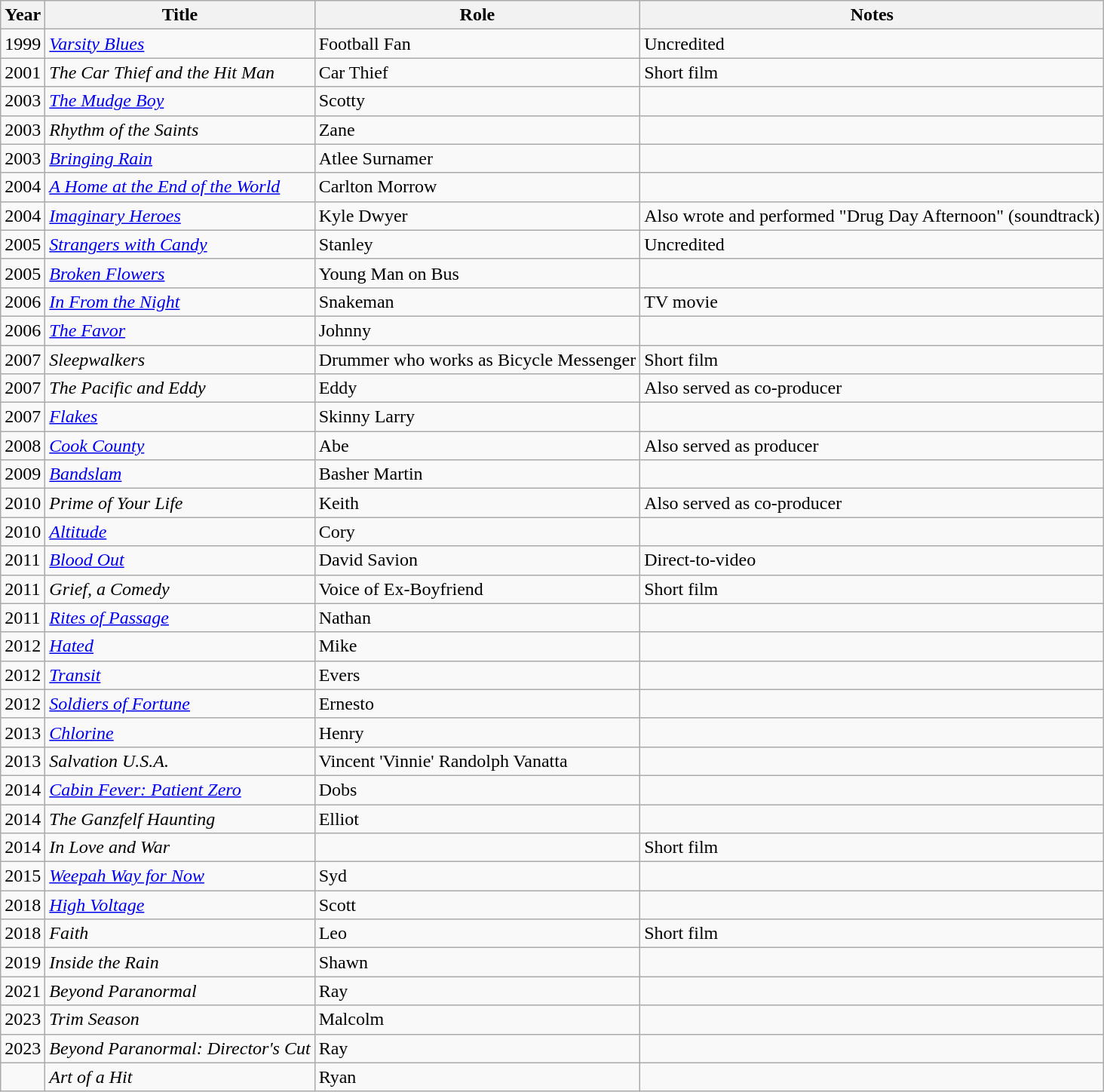<table class="wikitable sortable">
<tr>
<th>Year</th>
<th>Title</th>
<th>Role</th>
<th>Notes</th>
</tr>
<tr>
<td>1999</td>
<td><em><a href='#'>Varsity Blues</a></em></td>
<td>Football Fan</td>
<td>Uncredited</td>
</tr>
<tr>
<td>2001</td>
<td><em>The Car Thief and the Hit Man</em></td>
<td>Car Thief</td>
<td>Short film</td>
</tr>
<tr>
<td>2003</td>
<td><em><a href='#'>The Mudge Boy</a></em></td>
<td>Scotty</td>
<td></td>
</tr>
<tr>
<td>2003</td>
<td><em>Rhythm of the Saints</em></td>
<td>Zane</td>
<td></td>
</tr>
<tr>
<td>2003</td>
<td><em><a href='#'>Bringing Rain</a></em></td>
<td>Atlee Surnamer</td>
<td></td>
</tr>
<tr>
<td>2004</td>
<td><em><a href='#'>A Home at the End of the World</a></em></td>
<td>Carlton Morrow</td>
<td></td>
</tr>
<tr>
<td>2004</td>
<td><em><a href='#'>Imaginary Heroes</a></em></td>
<td>Kyle Dwyer</td>
<td>Also wrote and performed "Drug Day Afternoon" (soundtrack)</td>
</tr>
<tr>
<td>2005</td>
<td><em><a href='#'>Strangers with Candy</a></em></td>
<td>Stanley</td>
<td>Uncredited</td>
</tr>
<tr>
<td>2005</td>
<td><em><a href='#'>Broken Flowers</a></em></td>
<td>Young Man on Bus</td>
<td></td>
</tr>
<tr>
<td>2006</td>
<td><em><a href='#'>In From the Night</a></em></td>
<td>Snakeman</td>
<td>TV movie</td>
</tr>
<tr>
<td>2006</td>
<td><em><a href='#'>The Favor</a></em></td>
<td>Johnny</td>
<td></td>
</tr>
<tr>
<td>2007</td>
<td><em>Sleepwalkers</em></td>
<td>Drummer who works as Bicycle Messenger</td>
<td>Short film</td>
</tr>
<tr>
<td>2007</td>
<td><em>The Pacific and Eddy</em></td>
<td>Eddy</td>
<td>Also served as co-producer</td>
</tr>
<tr>
<td>2007</td>
<td><em><a href='#'>Flakes</a></em></td>
<td>Skinny Larry</td>
<td></td>
</tr>
<tr>
<td>2008</td>
<td><em><a href='#'>Cook County</a></em></td>
<td>Abe</td>
<td>Also served as producer</td>
</tr>
<tr>
<td>2009</td>
<td><em><a href='#'>Bandslam</a></em></td>
<td>Basher Martin</td>
<td></td>
</tr>
<tr>
<td>2010</td>
<td><em>Prime of Your Life</em></td>
<td>Keith</td>
<td>Also served as co-producer</td>
</tr>
<tr>
<td>2010</td>
<td><em><a href='#'>Altitude</a></em></td>
<td>Cory</td>
<td></td>
</tr>
<tr>
<td>2011</td>
<td><em><a href='#'>Blood Out</a></em></td>
<td>David Savion</td>
<td>Direct-to-video</td>
</tr>
<tr>
<td>2011</td>
<td><em>Grief, a Comedy</em></td>
<td>Voice of Ex-Boyfriend</td>
<td>Short film</td>
</tr>
<tr>
<td>2011</td>
<td><em><a href='#'>Rites of Passage</a></em></td>
<td>Nathan</td>
<td></td>
</tr>
<tr>
<td>2012</td>
<td><em><a href='#'>Hated</a></em></td>
<td>Mike</td>
<td></td>
</tr>
<tr>
<td>2012</td>
<td><em><a href='#'>Transit</a></em></td>
<td>Evers</td>
<td></td>
</tr>
<tr>
<td>2012</td>
<td><em><a href='#'>Soldiers of Fortune</a></em></td>
<td>Ernesto</td>
<td></td>
</tr>
<tr>
<td>2013</td>
<td><em><a href='#'>Chlorine</a></em></td>
<td>Henry</td>
<td></td>
</tr>
<tr>
<td>2013</td>
<td><em>Salvation U.S.A.</em></td>
<td>Vincent 'Vinnie' Randolph Vanatta</td>
<td></td>
</tr>
<tr>
<td>2014</td>
<td><em><a href='#'>Cabin Fever: Patient Zero</a></em></td>
<td>Dobs</td>
<td></td>
</tr>
<tr>
<td>2014</td>
<td><em>The Ganzfelf Haunting</em></td>
<td>Elliot</td>
<td></td>
</tr>
<tr>
<td>2014</td>
<td><em>In Love and War</em></td>
<td></td>
<td>Short film</td>
</tr>
<tr>
<td>2015</td>
<td><em><a href='#'>Weepah Way for Now</a></em></td>
<td>Syd</td>
<td></td>
</tr>
<tr>
<td>2018</td>
<td><em><a href='#'>High Voltage</a></em></td>
<td>Scott</td>
<td></td>
</tr>
<tr>
<td>2018</td>
<td><em>Faith</em></td>
<td>Leo</td>
<td>Short film</td>
</tr>
<tr>
<td>2019</td>
<td><em>Inside the Rain</em></td>
<td>Shawn</td>
<td></td>
</tr>
<tr>
<td>2021</td>
<td><em>Beyond Paranormal</em></td>
<td>Ray</td>
<td></td>
</tr>
<tr>
<td>2023</td>
<td><em>Trim Season</em></td>
<td>Malcolm</td>
<td></td>
</tr>
<tr>
<td>2023</td>
<td><em>Beyond Paranormal: Director's Cut</em></td>
<td>Ray</td>
<td></td>
</tr>
<tr>
<td></td>
<td><em>Art of a Hit</em></td>
<td>Ryan</td>
<td></td>
</tr>
</table>
